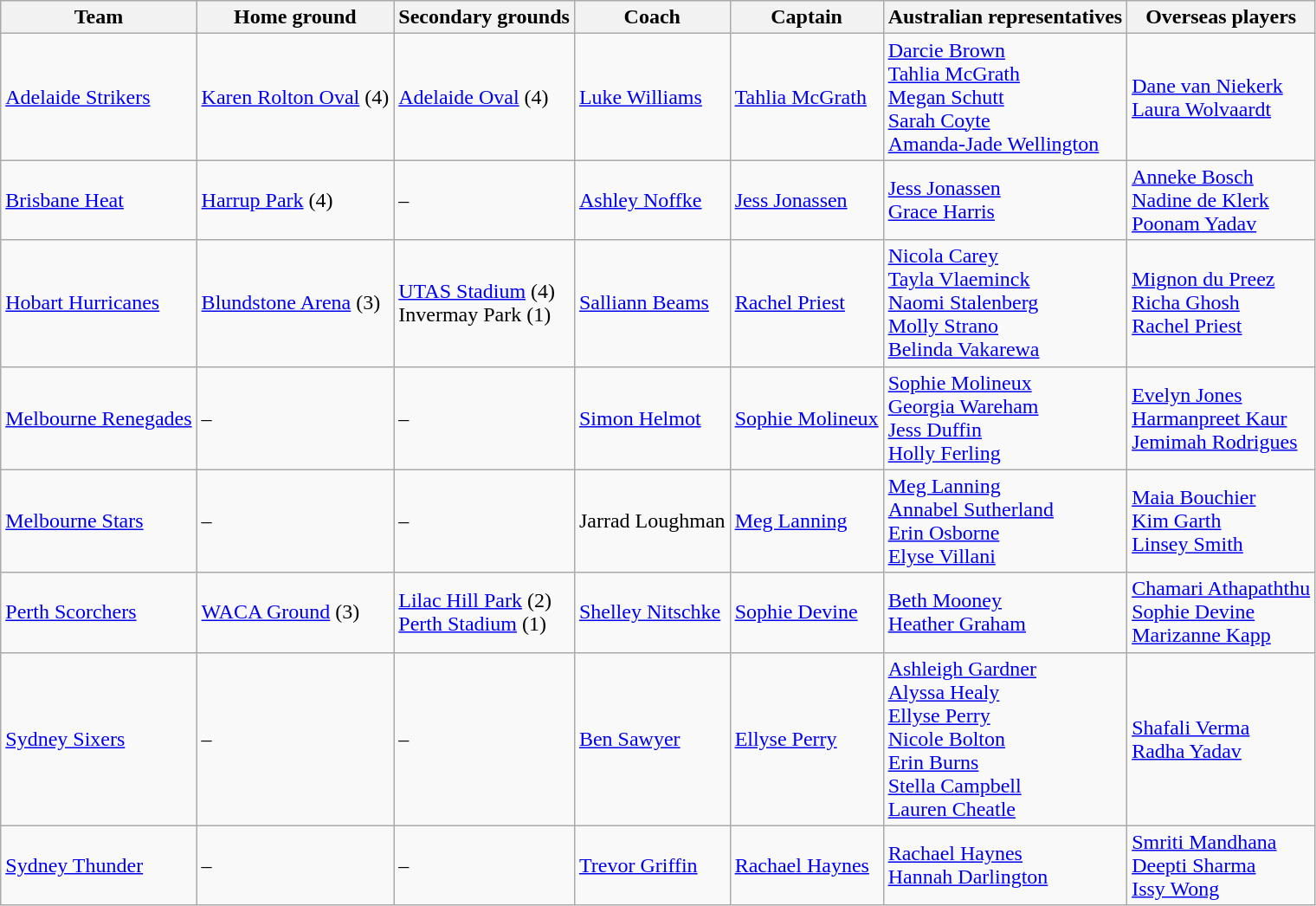<table class= "wikitable">
<tr>
<th>Team</th>
<th>Home ground</th>
<th>Secondary grounds</th>
<th>Coach</th>
<th>Captain</th>
<th>Australian representatives</th>
<th>Overseas players</th>
</tr>
<tr>
<td><a href='#'>Adelaide Strikers</a></td>
<td><a href='#'>Karen Rolton Oval</a> (4)</td>
<td><a href='#'>Adelaide Oval</a> (4)</td>
<td><a href='#'>Luke Williams</a></td>
<td><a href='#'>Tahlia McGrath</a></td>
<td><a href='#'>Darcie Brown</a><br><a href='#'>Tahlia McGrath</a><br><a href='#'>Megan Schutt</a><br><a href='#'>Sarah Coyte</a><br><a href='#'>Amanda-Jade Wellington</a></td>
<td><a href='#'>Dane van Niekerk</a><br> <a href='#'>Laura Wolvaardt</a></td>
</tr>
<tr>
<td><a href='#'>Brisbane Heat</a></td>
<td><a href='#'>Harrup Park</a> (4)</td>
<td>–</td>
<td><a href='#'>Ashley Noffke</a></td>
<td><a href='#'>Jess Jonassen</a></td>
<td><a href='#'>Jess Jonassen</a><br><a href='#'>Grace Harris</a></td>
<td><a href='#'>Anneke Bosch</a><br> <a href='#'>Nadine de Klerk</a><br> <a href='#'>Poonam Yadav</a></td>
</tr>
<tr>
<td><a href='#'>Hobart Hurricanes</a></td>
<td><a href='#'>Blundstone Arena</a> (3)</td>
<td><a href='#'>UTAS Stadium</a> (4)<br>Invermay Park (1)</td>
<td><a href='#'>Salliann Beams</a></td>
<td><a href='#'>Rachel Priest</a></td>
<td><a href='#'>Nicola Carey</a><br><a href='#'>Tayla Vlaeminck</a><br><a href='#'>Naomi Stalenberg</a><br><a href='#'>Molly Strano</a><br><a href='#'>Belinda Vakarewa</a></td>
<td><a href='#'>Mignon du Preez</a><br> <a href='#'>Richa Ghosh</a><br> <a href='#'>Rachel Priest</a></td>
</tr>
<tr>
<td><a href='#'>Melbourne Renegades</a></td>
<td>–</td>
<td>–</td>
<td><a href='#'>Simon Helmot</a></td>
<td><a href='#'>Sophie Molineux</a></td>
<td><a href='#'>Sophie Molineux</a><br><a href='#'>Georgia Wareham</a><br><a href='#'>Jess Duffin</a><br><a href='#'>Holly Ferling</a></td>
<td><a href='#'>Evelyn Jones</a><br> <a href='#'>Harmanpreet Kaur</a><br> <a href='#'>Jemimah Rodrigues</a></td>
</tr>
<tr>
<td><a href='#'>Melbourne Stars</a></td>
<td>–</td>
<td>–</td>
<td>Jarrad Loughman</td>
<td><a href='#'>Meg Lanning</a></td>
<td><a href='#'>Meg Lanning</a><br><a href='#'>Annabel Sutherland</a><br><a href='#'>Erin Osborne</a><br><a href='#'>Elyse Villani</a></td>
<td><a href='#'>Maia Bouchier</a><br> <a href='#'>Kim Garth</a><br> <a href='#'>Linsey Smith</a></td>
</tr>
<tr>
<td><a href='#'>Perth Scorchers</a></td>
<td><a href='#'>WACA Ground</a> (3)</td>
<td><a href='#'>Lilac Hill Park</a> (2)<br><a href='#'>Perth Stadium</a> (1)</td>
<td><a href='#'>Shelley Nitschke</a></td>
<td><a href='#'>Sophie Devine</a></td>
<td><a href='#'>Beth Mooney</a><br><a href='#'>Heather Graham</a></td>
<td><a href='#'>Chamari Athapaththu</a><br> <a href='#'>Sophie Devine</a><br> <a href='#'>Marizanne Kapp</a></td>
</tr>
<tr>
<td><a href='#'>Sydney Sixers</a></td>
<td>–</td>
<td>–</td>
<td><a href='#'>Ben Sawyer</a></td>
<td><a href='#'>Ellyse Perry</a></td>
<td><a href='#'>Ashleigh Gardner</a><br><a href='#'>Alyssa Healy</a><br><a href='#'>Ellyse Perry</a><br><a href='#'>Nicole Bolton</a><br><a href='#'>Erin Burns</a><br><a href='#'>Stella Campbell</a><br><a href='#'>Lauren Cheatle</a></td>
<td><a href='#'>Shafali Verma</a><br> <a href='#'>Radha Yadav</a></td>
</tr>
<tr>
<td><a href='#'>Sydney Thunder</a></td>
<td>–</td>
<td>–</td>
<td><a href='#'>Trevor Griffin</a></td>
<td><a href='#'>Rachael Haynes</a></td>
<td><a href='#'>Rachael Haynes</a><br><a href='#'>Hannah Darlington</a></td>
<td><a href='#'>Smriti Mandhana</a><br> <a href='#'>Deepti Sharma</a><br> <a href='#'>Issy Wong</a></td>
</tr>
</table>
